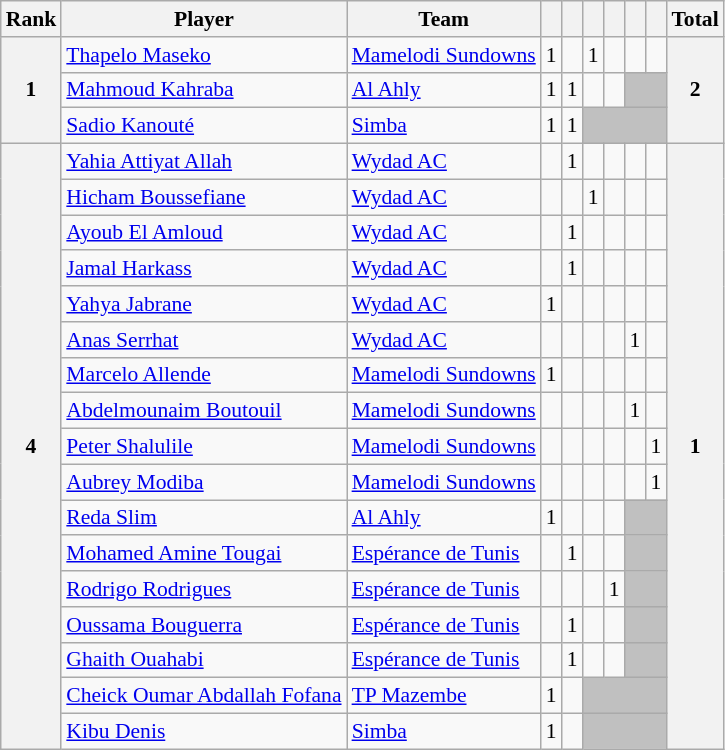<table class="wikitable" style="text-align:center; font-size:90%">
<tr>
<th>Rank</th>
<th>Player</th>
<th>Team</th>
<th></th>
<th></th>
<th></th>
<th></th>
<th></th>
<th></th>
<th>Total</th>
</tr>
<tr>
<th rowspan=3>1</th>
<td align=left> <a href='#'>Thapelo Maseko</a></td>
<td align=left> <a href='#'>Mamelodi Sundowns</a></td>
<td>1</td>
<td></td>
<td>1</td>
<td></td>
<td></td>
<td></td>
<th rowspan=3>2</th>
</tr>
<tr>
<td align=left> <a href='#'>Mahmoud Kahraba</a></td>
<td align=left> <a href='#'>Al Ahly</a></td>
<td>1</td>
<td>1</td>
<td></td>
<td></td>
<td bgcolor=silver colspan=2></td>
</tr>
<tr>
<td align=left> <a href='#'>Sadio Kanouté</a></td>
<td align=left> <a href='#'>Simba</a></td>
<td>1</td>
<td>1</td>
<td bgcolor=silver colspan=4></td>
</tr>
<tr>
<th rowspan=17>4</th>
<td align=left> <a href='#'>Yahia Attiyat Allah</a></td>
<td align=left> <a href='#'>Wydad AC</a></td>
<td></td>
<td>1</td>
<td></td>
<td></td>
<td></td>
<td></td>
<th rowspan=17>1</th>
</tr>
<tr>
<td align=left> <a href='#'>Hicham Boussefiane</a></td>
<td align=left> <a href='#'>Wydad AC</a></td>
<td></td>
<td></td>
<td>1</td>
<td></td>
<td></td>
<td></td>
</tr>
<tr>
<td align=left> <a href='#'>Ayoub El Amloud</a></td>
<td align=left> <a href='#'>Wydad AC</a></td>
<td></td>
<td>1</td>
<td></td>
<td></td>
<td></td>
<td></td>
</tr>
<tr>
<td align=left> <a href='#'>Jamal Harkass</a></td>
<td align=left> <a href='#'>Wydad AC</a></td>
<td></td>
<td>1</td>
<td></td>
<td></td>
<td></td>
<td></td>
</tr>
<tr>
<td align=left> <a href='#'>Yahya Jabrane</a></td>
<td align=left> <a href='#'>Wydad AC</a></td>
<td>1</td>
<td></td>
<td></td>
<td></td>
<td></td>
<td></td>
</tr>
<tr>
<td align=left> <a href='#'>Anas Serrhat</a></td>
<td align=left> <a href='#'>Wydad AC</a></td>
<td></td>
<td></td>
<td></td>
<td></td>
<td>1</td>
<td></td>
</tr>
<tr>
<td align=left> <a href='#'>Marcelo Allende</a></td>
<td align=left> <a href='#'>Mamelodi Sundowns</a></td>
<td>1</td>
<td></td>
<td></td>
<td></td>
<td></td>
<td></td>
</tr>
<tr>
<td align=left> <a href='#'>Abdelmounaim Boutouil</a></td>
<td align=left> <a href='#'>Mamelodi Sundowns</a></td>
<td></td>
<td></td>
<td></td>
<td></td>
<td>1</td>
<td></td>
</tr>
<tr>
<td align=left> <a href='#'>Peter Shalulile</a></td>
<td align=left> <a href='#'>Mamelodi Sundowns</a></td>
<td></td>
<td></td>
<td></td>
<td></td>
<td></td>
<td>1</td>
</tr>
<tr>
<td align=left> <a href='#'>Aubrey Modiba</a></td>
<td align=left> <a href='#'>Mamelodi Sundowns</a></td>
<td></td>
<td></td>
<td></td>
<td></td>
<td></td>
<td>1</td>
</tr>
<tr>
<td align=left> <a href='#'>Reda Slim</a></td>
<td align=left> <a href='#'>Al Ahly</a></td>
<td>1</td>
<td></td>
<td></td>
<td></td>
<td bgcolor=silver colspan=2></td>
</tr>
<tr>
<td align=left> <a href='#'>Mohamed Amine Tougai</a></td>
<td align=left> <a href='#'>Espérance de Tunis</a></td>
<td></td>
<td>1</td>
<td></td>
<td></td>
<td bgcolor=silver colspan=2></td>
</tr>
<tr>
<td align=left> <a href='#'>Rodrigo Rodrigues</a></td>
<td align=left> <a href='#'>Espérance de Tunis</a></td>
<td></td>
<td></td>
<td></td>
<td>1</td>
<td bgcolor=silver colspan=2></td>
</tr>
<tr>
<td align=left> <a href='#'>Oussama Bouguerra</a></td>
<td align=left> <a href='#'>Espérance de Tunis</a></td>
<td></td>
<td>1</td>
<td></td>
<td></td>
<td bgcolor=silver colspan=2></td>
</tr>
<tr>
<td align=left> <a href='#'>Ghaith Ouahabi</a></td>
<td align=left> <a href='#'>Espérance de Tunis</a></td>
<td></td>
<td>1</td>
<td></td>
<td></td>
<td bgcolor=silver colspan=2></td>
</tr>
<tr>
<td align=left> <a href='#'>Cheick Oumar Abdallah Fofana</a></td>
<td align=left> <a href='#'>TP Mazembe</a></td>
<td>1</td>
<td></td>
<td bgcolor=silver colspan=4></td>
</tr>
<tr>
<td align=left> <a href='#'>Kibu Denis</a></td>
<td align=left> <a href='#'>Simba</a></td>
<td>1</td>
<td></td>
<td bgcolor=silver colspan=4></td>
</tr>
</table>
